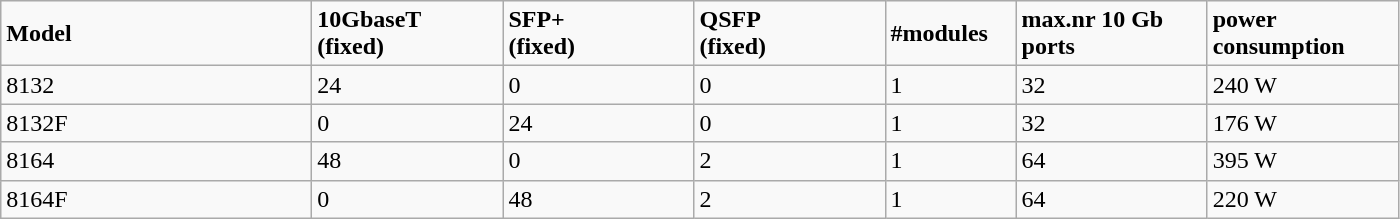<table class="sortable wikitable">
<tr>
<td width="200"><strong>Model</strong></td>
<td width="120"><strong>10GbaseT<br>(fixed)</strong></td>
<td width="120"><strong>SFP+<br>(fixed)</strong></td>
<td width="120"><strong>QSFP<br>(fixed)</strong></td>
<td width="80"><strong>#modules</strong></td>
<td width="120"><strong>max.nr 10 Gb ports</strong></td>
<td width="120"><strong>power consumption</strong></td>
</tr>
<tr>
<td>8132</td>
<td>24</td>
<td>0</td>
<td>0</td>
<td>1</td>
<td>32</td>
<td>240 W</td>
</tr>
<tr>
<td>8132F</td>
<td>0</td>
<td>24</td>
<td>0</td>
<td>1</td>
<td>32</td>
<td>176 W</td>
</tr>
<tr>
<td>8164</td>
<td>48</td>
<td>0</td>
<td>2</td>
<td>1</td>
<td>64</td>
<td>395 W</td>
</tr>
<tr>
<td>8164F</td>
<td>0</td>
<td>48</td>
<td>2</td>
<td>1</td>
<td>64</td>
<td>220 W</td>
</tr>
</table>
